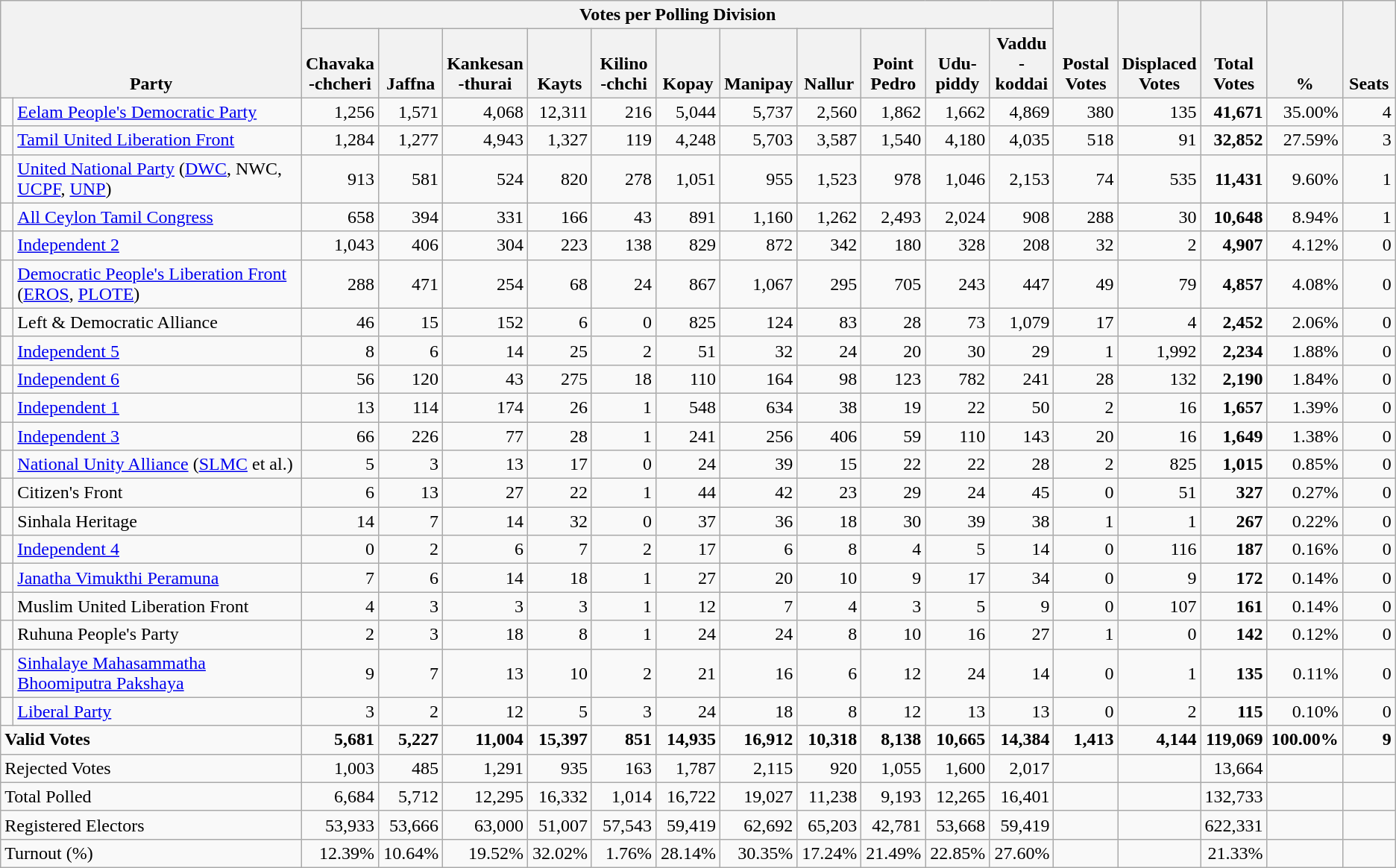<table class="wikitable" border="1" style="text-align:right;">
<tr>
<th align=left valign=bottom rowspan=2 colspan=2>Party</th>
<th colspan=11>Votes per Polling Division</th>
<th align=center valign=bottom rowspan=2 width="50">Postal<br>Votes</th>
<th align=center valign=bottom rowspan=2 width="50">Displaced<br>Votes</th>
<th align=center valign=bottom rowspan=2 width="50">Total Votes</th>
<th align=center valign=bottom rowspan=2 width="50">%</th>
<th align=center valign=bottom rowspan=2 width="40">Seats</th>
</tr>
<tr>
<th align=center valign=bottom width="50">Chavaka<br>-chcheri</th>
<th align=center valign=bottom width="50">Jaffna</th>
<th align=center valign=bottom width="50">Kankesan<br>-thurai</th>
<th align=center valign=bottom width="50">Kayts</th>
<th align=center valign=bottom width="50">Kilino<br>-chchi</th>
<th align=center valign=bottom width="50">Kopay</th>
<th align=center valign=bottom width="50">Manipay</th>
<th align=center valign=bottom width="50">Nallur</th>
<th align=center valign=bottom width="50">Point<br>Pedro</th>
<th align=center valign=bottom width="50">Udu-<br>piddy</th>
<th align=center valign=bottom width="50">Vaddu<br>-koddai</th>
</tr>
<tr>
<td bgcolor=> </td>
<td align=left><a href='#'>Eelam People's Democratic Party</a></td>
<td>1,256</td>
<td>1,571</td>
<td>4,068</td>
<td>12,311</td>
<td>216</td>
<td>5,044</td>
<td>5,737</td>
<td>2,560</td>
<td>1,862</td>
<td>1,662</td>
<td>4,869</td>
<td>380</td>
<td>135</td>
<td><strong>41,671</strong></td>
<td>35.00%</td>
<td>4</td>
</tr>
<tr>
<td bgcolor=> </td>
<td align=left><a href='#'>Tamil United Liberation Front</a></td>
<td>1,284</td>
<td>1,277</td>
<td>4,943</td>
<td>1,327</td>
<td>119</td>
<td>4,248</td>
<td>5,703</td>
<td>3,587</td>
<td>1,540</td>
<td>4,180</td>
<td>4,035</td>
<td>518</td>
<td>91</td>
<td><strong>32,852</strong></td>
<td>27.59%</td>
<td>3</td>
</tr>
<tr>
<td bgcolor=> </td>
<td align=left><a href='#'>United National Party</a> (<a href='#'>DWC</a>, NWC, <a href='#'>UCPF</a>, <a href='#'>UNP</a>)</td>
<td>913</td>
<td>581</td>
<td>524</td>
<td>820</td>
<td>278</td>
<td>1,051</td>
<td>955</td>
<td>1,523</td>
<td>978</td>
<td>1,046</td>
<td>2,153</td>
<td>74</td>
<td>535</td>
<td><strong>11,431</strong></td>
<td>9.60%</td>
<td>1</td>
</tr>
<tr>
<td bgcolor=> </td>
<td align=left><a href='#'>All Ceylon Tamil Congress</a></td>
<td>658</td>
<td>394</td>
<td>331</td>
<td>166</td>
<td>43</td>
<td>891</td>
<td>1,160</td>
<td>1,262</td>
<td>2,493</td>
<td>2,024</td>
<td>908</td>
<td>288</td>
<td>30</td>
<td><strong>10,648</strong></td>
<td>8.94%</td>
<td>1</td>
</tr>
<tr>
<td bgcolor=> </td>
<td align=left><a href='#'>Independent 2</a></td>
<td>1,043</td>
<td>406</td>
<td>304</td>
<td>223</td>
<td>138</td>
<td>829</td>
<td>872</td>
<td>342</td>
<td>180</td>
<td>328</td>
<td>208</td>
<td>32</td>
<td>2</td>
<td><strong>4,907</strong></td>
<td>4.12%</td>
<td>0</td>
</tr>
<tr>
<td bgcolor=> </td>
<td align=left><a href='#'>Democratic People's Liberation Front</a><br>(<a href='#'>EROS</a>, <a href='#'>PLOTE</a>)</td>
<td>288</td>
<td>471</td>
<td>254</td>
<td>68</td>
<td>24</td>
<td>867</td>
<td>1,067</td>
<td>295</td>
<td>705</td>
<td>243</td>
<td>447</td>
<td>49</td>
<td>79</td>
<td><strong>4,857</strong></td>
<td>4.08%</td>
<td>0</td>
</tr>
<tr>
<td></td>
<td align=left>Left & Democratic Alliance</td>
<td>46</td>
<td>15</td>
<td>152</td>
<td>6</td>
<td>0</td>
<td>825</td>
<td>124</td>
<td>83</td>
<td>28</td>
<td>73</td>
<td>1,079</td>
<td>17</td>
<td>4</td>
<td><strong>2,452</strong></td>
<td>2.06%</td>
<td>0</td>
</tr>
<tr>
<td bgcolor=> </td>
<td align=left><a href='#'>Independent 5</a></td>
<td>8</td>
<td>6</td>
<td>14</td>
<td>25</td>
<td>2</td>
<td>51</td>
<td>32</td>
<td>24</td>
<td>20</td>
<td>30</td>
<td>29</td>
<td>1</td>
<td>1,992</td>
<td><strong>2,234</strong></td>
<td>1.88%</td>
<td>0</td>
</tr>
<tr>
<td bgcolor=> </td>
<td align=left><a href='#'>Independent 6</a></td>
<td>56</td>
<td>120</td>
<td>43</td>
<td>275</td>
<td>18</td>
<td>110</td>
<td>164</td>
<td>98</td>
<td>123</td>
<td>782</td>
<td>241</td>
<td>28</td>
<td>132</td>
<td><strong>2,190</strong></td>
<td>1.84%</td>
<td>0</td>
</tr>
<tr>
<td bgcolor=> </td>
<td align=left><a href='#'>Independent 1</a></td>
<td>13</td>
<td>114</td>
<td>174</td>
<td>26</td>
<td>1</td>
<td>548</td>
<td>634</td>
<td>38</td>
<td>19</td>
<td>22</td>
<td>50</td>
<td>2</td>
<td>16</td>
<td><strong>1,657</strong></td>
<td>1.39%</td>
<td>0</td>
</tr>
<tr>
<td bgcolor=> </td>
<td align=left><a href='#'>Independent 3</a></td>
<td>66</td>
<td>226</td>
<td>77</td>
<td>28</td>
<td>1</td>
<td>241</td>
<td>256</td>
<td>406</td>
<td>59</td>
<td>110</td>
<td>143</td>
<td>20</td>
<td>16</td>
<td><strong>1,649</strong></td>
<td>1.38%</td>
<td>0</td>
</tr>
<tr>
<td bgcolor=> </td>
<td align=left><a href='#'>National Unity Alliance</a> (<a href='#'>SLMC</a> et al.)</td>
<td>5</td>
<td>3</td>
<td>13</td>
<td>17</td>
<td>0</td>
<td>24</td>
<td>39</td>
<td>15</td>
<td>22</td>
<td>22</td>
<td>28</td>
<td>2</td>
<td>825</td>
<td><strong>1,015</strong></td>
<td>0.85%</td>
<td>0</td>
</tr>
<tr>
<td></td>
<td align=left>Citizen's Front</td>
<td>6</td>
<td>13</td>
<td>27</td>
<td>22</td>
<td>1</td>
<td>44</td>
<td>42</td>
<td>23</td>
<td>29</td>
<td>24</td>
<td>45</td>
<td>0</td>
<td>51</td>
<td><strong>327</strong></td>
<td>0.27%</td>
<td>0</td>
</tr>
<tr>
<td></td>
<td align=left>Sinhala Heritage</td>
<td>14</td>
<td>7</td>
<td>14</td>
<td>32</td>
<td>0</td>
<td>37</td>
<td>36</td>
<td>18</td>
<td>30</td>
<td>39</td>
<td>38</td>
<td>1</td>
<td>1</td>
<td><strong>267</strong></td>
<td>0.22%</td>
<td>0</td>
</tr>
<tr>
<td bgcolor=> </td>
<td align=left><a href='#'>Independent 4</a></td>
<td>0</td>
<td>2</td>
<td>6</td>
<td>7</td>
<td>2</td>
<td>17</td>
<td>6</td>
<td>8</td>
<td>4</td>
<td>5</td>
<td>14</td>
<td>0</td>
<td>116</td>
<td><strong>187</strong></td>
<td>0.16%</td>
<td>0</td>
</tr>
<tr>
<td bgcolor=> </td>
<td align=left><a href='#'>Janatha Vimukthi Peramuna</a></td>
<td>7</td>
<td>6</td>
<td>14</td>
<td>18</td>
<td>1</td>
<td>27</td>
<td>20</td>
<td>10</td>
<td>9</td>
<td>17</td>
<td>34</td>
<td>0</td>
<td>9</td>
<td><strong>172</strong></td>
<td>0.14%</td>
<td>0</td>
</tr>
<tr>
<td></td>
<td align=left>Muslim United Liberation Front</td>
<td>4</td>
<td>3</td>
<td>3</td>
<td>3</td>
<td>1</td>
<td>12</td>
<td>7</td>
<td>4</td>
<td>3</td>
<td>5</td>
<td>9</td>
<td>0</td>
<td>107</td>
<td><strong>161</strong></td>
<td>0.14%</td>
<td>0</td>
</tr>
<tr>
<td></td>
<td align=left>Ruhuna People's Party</td>
<td>2</td>
<td>3</td>
<td>18</td>
<td>8</td>
<td>1</td>
<td>24</td>
<td>24</td>
<td>8</td>
<td>10</td>
<td>16</td>
<td>27</td>
<td>1</td>
<td>0</td>
<td><strong>142</strong></td>
<td>0.12%</td>
<td>0</td>
</tr>
<tr>
<td bgcolor=> </td>
<td align=left><a href='#'>Sinhalaye Mahasammatha Bhoomiputra Pakshaya</a></td>
<td>9</td>
<td>7</td>
<td>13</td>
<td>10</td>
<td>2</td>
<td>21</td>
<td>16</td>
<td>6</td>
<td>12</td>
<td>24</td>
<td>14</td>
<td>0</td>
<td>1</td>
<td><strong>135</strong></td>
<td>0.11%</td>
<td>0</td>
</tr>
<tr>
<td></td>
<td align=left><a href='#'>Liberal Party</a></td>
<td>3</td>
<td>2</td>
<td>12</td>
<td>5</td>
<td>3</td>
<td>24</td>
<td>18</td>
<td>8</td>
<td>12</td>
<td>13</td>
<td>13</td>
<td>0</td>
<td>2</td>
<td><strong>115</strong></td>
<td>0.10%</td>
<td>0</td>
</tr>
<tr>
<td align=left colspan=2><strong>Valid Votes</strong></td>
<td><strong>5,681</strong></td>
<td><strong>5,227</strong></td>
<td><strong>11,004</strong></td>
<td><strong>15,397</strong></td>
<td><strong>851</strong></td>
<td><strong>14,935</strong></td>
<td><strong>16,912</strong></td>
<td><strong>10,318</strong></td>
<td><strong>8,138</strong></td>
<td><strong>10,665</strong></td>
<td><strong>14,384</strong></td>
<td><strong>1,413</strong></td>
<td><strong>4,144</strong></td>
<td><strong>119,069</strong></td>
<td><strong>100.00%</strong></td>
<td><strong>9</strong></td>
</tr>
<tr>
<td align=left colspan=2>Rejected Votes</td>
<td>1,003</td>
<td>485</td>
<td>1,291</td>
<td>935</td>
<td>163</td>
<td>1,787</td>
<td>2,115</td>
<td>920</td>
<td>1,055</td>
<td>1,600</td>
<td>2,017</td>
<td></td>
<td></td>
<td>13,664</td>
<td></td>
<td></td>
</tr>
<tr>
<td align=left colspan=2>Total Polled</td>
<td>6,684</td>
<td>5,712</td>
<td>12,295</td>
<td>16,332</td>
<td>1,014</td>
<td>16,722</td>
<td>19,027</td>
<td>11,238</td>
<td>9,193</td>
<td>12,265</td>
<td>16,401</td>
<td></td>
<td></td>
<td>132,733</td>
<td></td>
<td></td>
</tr>
<tr>
<td align=left colspan=2>Registered Electors</td>
<td>53,933</td>
<td>53,666</td>
<td>63,000</td>
<td>51,007</td>
<td>57,543</td>
<td>59,419</td>
<td>62,692</td>
<td>65,203</td>
<td>42,781</td>
<td>53,668</td>
<td>59,419</td>
<td></td>
<td></td>
<td>622,331</td>
<td></td>
<td></td>
</tr>
<tr>
<td align=left colspan=2>Turnout (%)</td>
<td>12.39%</td>
<td>10.64%</td>
<td>19.52%</td>
<td>32.02%</td>
<td>1.76%</td>
<td>28.14%</td>
<td>30.35%</td>
<td>17.24%</td>
<td>21.49%</td>
<td>22.85%</td>
<td>27.60%</td>
<td></td>
<td></td>
<td>21.33%</td>
<td></td>
<td></td>
</tr>
</table>
